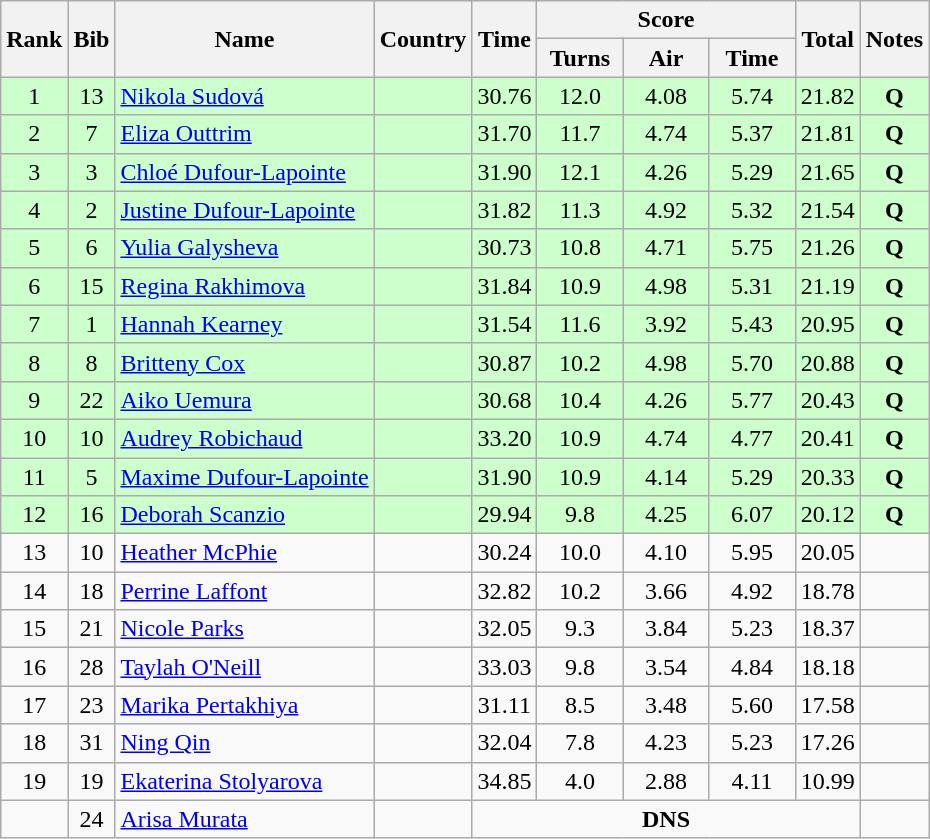<table class="wikitable sortable" style="text-align:center">
<tr>
<th rowspan=2>Rank</th>
<th rowspan=2>Bib</th>
<th rowspan=2>Name</th>
<th rowspan=2>Country</th>
<th rowspan=2>Time</th>
<th colspan=3>Score</th>
<th rowspan=2>Total</th>
<th rowspan=2>Notes</th>
</tr>
<tr>
<th width=50>Turns</th>
<th width=50>Air</th>
<th width=50>Time</th>
</tr>
<tr bgcolor=ccffcc>
<td>1</td>
<td>13</td>
<td align=left><a href='#'>Nikola Sudová</a></td>
<td align=left></td>
<td>30.76</td>
<td>12.0</td>
<td>4.08</td>
<td>5.74</td>
<td>21.82</td>
<td><strong>Q</strong></td>
</tr>
<tr bgcolor=ccffcc>
<td>2</td>
<td>7</td>
<td align=left><a href='#'>Eliza Outtrim</a></td>
<td align=left></td>
<td>31.70</td>
<td>11.7</td>
<td>4.74</td>
<td>5.37</td>
<td>21.81</td>
<td><strong>Q</strong></td>
</tr>
<tr bgcolor=ccffcc>
<td>3</td>
<td>3</td>
<td align=left><a href='#'>Chloé Dufour-Lapointe</a></td>
<td align=left></td>
<td>31.90</td>
<td>12.1</td>
<td>4.26</td>
<td>5.29</td>
<td>21.65</td>
<td><strong>Q</strong></td>
</tr>
<tr bgcolor=ccffcc>
<td>4</td>
<td>2</td>
<td align=left><a href='#'>Justine Dufour-Lapointe</a></td>
<td align=left></td>
<td>31.82</td>
<td>11.3</td>
<td>4.92</td>
<td>5.32</td>
<td>21.54</td>
<td><strong>Q</strong></td>
</tr>
<tr bgcolor=ccffcc>
<td>5</td>
<td>6</td>
<td align=left><a href='#'>Yulia Galysheva</a></td>
<td align=left></td>
<td>30.73</td>
<td>10.8</td>
<td>4.71</td>
<td>5.75</td>
<td>21.26</td>
<td><strong>Q</strong></td>
</tr>
<tr bgcolor=ccffcc>
<td>6</td>
<td>15</td>
<td align=left><a href='#'>Regina Rakhimova</a></td>
<td align=left></td>
<td>31.84</td>
<td>10.9</td>
<td>4.98</td>
<td>5.31</td>
<td>21.19</td>
<td><strong>Q</strong></td>
</tr>
<tr bgcolor=ccffcc>
<td>7</td>
<td>1</td>
<td align=left><a href='#'>Hannah Kearney</a></td>
<td align=left></td>
<td>31.54</td>
<td>11.6</td>
<td>3.92</td>
<td>5.43</td>
<td>20.95</td>
<td><strong>Q</strong></td>
</tr>
<tr bgcolor=ccffcc>
<td>8</td>
<td>8</td>
<td align=left><a href='#'>Britteny Cox</a></td>
<td align=left></td>
<td>30.87</td>
<td>10.2</td>
<td>4.98</td>
<td>5.70</td>
<td>20.88</td>
<td><strong>Q</strong></td>
</tr>
<tr bgcolor=ccffcc>
<td>9</td>
<td>22</td>
<td align=left><a href='#'>Aiko Uemura</a></td>
<td align=left></td>
<td>30.68</td>
<td>10.4</td>
<td>4.26</td>
<td>5.77</td>
<td>20.43</td>
<td><strong>Q</strong></td>
</tr>
<tr bgcolor=ccffcc>
<td>10</td>
<td>10</td>
<td align=left><a href='#'>Audrey Robichaud</a></td>
<td align=left></td>
<td>33.20</td>
<td>10.9</td>
<td>4.74</td>
<td>4.77</td>
<td>20.41</td>
<td><strong>Q</strong></td>
</tr>
<tr bgcolor=ccffcc>
<td>11</td>
<td>5</td>
<td align=left><a href='#'>Maxime Dufour-Lapointe</a></td>
<td align=left></td>
<td>31.90</td>
<td>10.9</td>
<td>4.14</td>
<td>5.29</td>
<td>20.33</td>
<td><strong>Q</strong></td>
</tr>
<tr bgcolor=ccffcc>
<td>12</td>
<td>16</td>
<td align=left><a href='#'>Deborah Scanzio</a></td>
<td align=left></td>
<td>29.94</td>
<td>9.8</td>
<td>4.25</td>
<td>6.07</td>
<td>20.12</td>
<td><strong>Q</strong></td>
</tr>
<tr>
<td>13</td>
<td>10</td>
<td align=left><a href='#'>Heather McPhie</a></td>
<td align=left></td>
<td>30.24</td>
<td>10.0</td>
<td>4.10</td>
<td>5.95</td>
<td>20.05</td>
<td></td>
</tr>
<tr>
<td>14</td>
<td>18</td>
<td align=left><a href='#'>Perrine Laffont</a></td>
<td align=left></td>
<td>32.82</td>
<td>10.2</td>
<td>3.66</td>
<td>4.92</td>
<td>18.78</td>
<td></td>
</tr>
<tr>
<td>15</td>
<td>21</td>
<td align=left><a href='#'>Nicole Parks</a></td>
<td align=left></td>
<td>32.05</td>
<td>9.3</td>
<td>3.84</td>
<td>5.23</td>
<td>18.37</td>
<td></td>
</tr>
<tr>
<td>16</td>
<td>28</td>
<td align=left><a href='#'>Taylah O'Neill</a></td>
<td align=left></td>
<td>33.03</td>
<td>9.8</td>
<td>3.54</td>
<td>4.84</td>
<td>18.18</td>
<td></td>
</tr>
<tr>
<td>17</td>
<td>23</td>
<td align=left><a href='#'>Marika Pertakhiya</a></td>
<td align=left></td>
<td>31.11</td>
<td>8.5</td>
<td>3.48</td>
<td>5.60</td>
<td>17.58</td>
<td></td>
</tr>
<tr>
<td>18</td>
<td>31</td>
<td align=left><a href='#'>Ning Qin</a></td>
<td align=left></td>
<td>32.04</td>
<td>7.8</td>
<td>4.23</td>
<td>5.23</td>
<td>17.26</td>
<td></td>
</tr>
<tr>
<td>19</td>
<td>19</td>
<td align=left><a href='#'>Ekaterina Stolyarova</a></td>
<td align=left></td>
<td>34.85</td>
<td>4.0</td>
<td>2.88</td>
<td>4.11</td>
<td>10.99</td>
<td></td>
</tr>
<tr>
<td></td>
<td>24</td>
<td align=left><a href='#'>Arisa Murata</a></td>
<td align=left></td>
<td colspan=5><strong>DNS</strong></td>
<td></td>
</tr>
</table>
